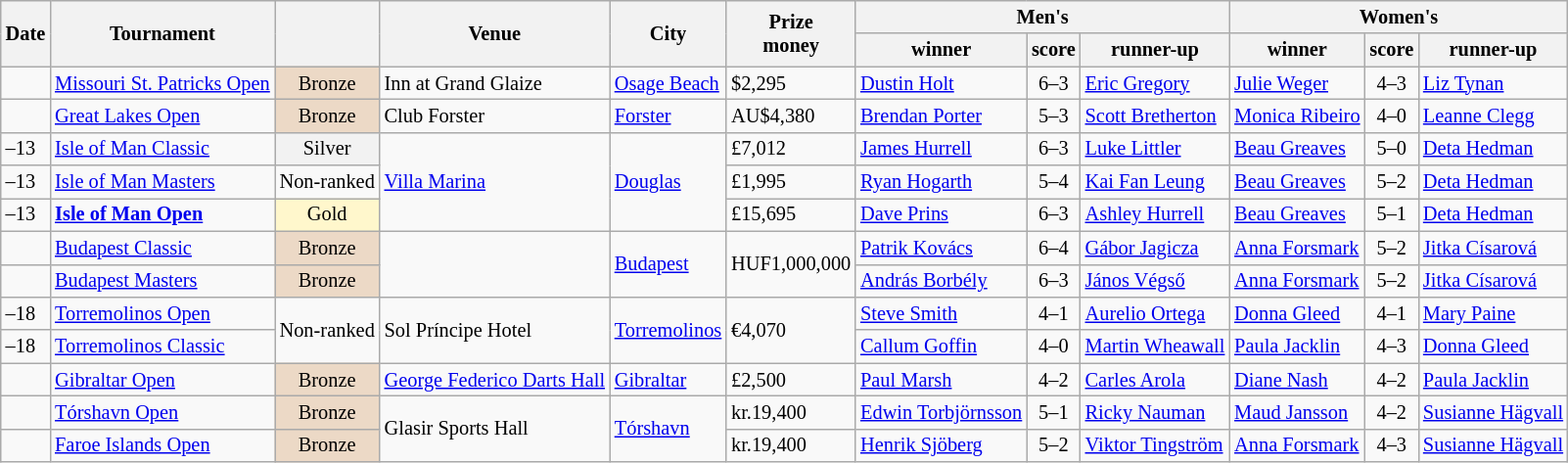<table class="wikitable sortable" style="font-size: 85%">
<tr>
<th rowspan="2">Date</th>
<th rowspan="2">Tournament</th>
<th rowspan="2"></th>
<th rowspan="2">Venue</th>
<th rowspan="2">City</th>
<th rowspan="2" class=unsortable>Prize<br>money</th>
<th colspan="3">Men's</th>
<th colspan="3">Women's</th>
</tr>
<tr>
<th>winner</th>
<th class=unsortable>score</th>
<th>runner-up</th>
<th>winner</th>
<th class=unsortable>score</th>
<th>runner-up</th>
</tr>
<tr>
<td></td>
<td><a href='#'>Missouri St. Patricks Open</a></td>
<td bgcolor="ecd9c6" align="center">Bronze</td>
<td>Inn at Grand Glaize</td>
<td> <a href='#'>Osage Beach</a></td>
<td>$2,295</td>
<td> <a href='#'>Dustin Holt</a></td>
<td align="center">6–3</td>
<td> <a href='#'>Eric Gregory</a></td>
<td> <a href='#'>Julie Weger</a></td>
<td align="center">4–3</td>
<td> <a href='#'>Liz Tynan</a></td>
</tr>
<tr>
<td></td>
<td><a href='#'> Great Lakes Open</a></td>
<td bgcolor="ecd9c6" align="center">Bronze</td>
<td>Club Forster</td>
<td> <a href='#'>Forster</a></td>
<td>AU$4,380</td>
<td> <a href='#'>Brendan Porter</a></td>
<td align="center">5–3</td>
<td> <a href='#'>Scott Bretherton</a></td>
<td> <a href='#'>Monica Ribeiro</a></td>
<td align="center">4–0</td>
<td> <a href='#'>Leanne Clegg</a></td>
</tr>
<tr>
<td>–13</td>
<td><a href='#'>Isle of Man Classic</a></td>
<td bgcolor="f2f2f2" align="center">Silver</td>
<td rowspan=3><a href='#'>Villa Marina</a></td>
<td rowspan=3> <a href='#'>Douglas</a></td>
<td>£7,012</td>
<td> <a href='#'>James Hurrell</a></td>
<td align="center">6–3</td>
<td> <a href='#'>Luke Littler</a></td>
<td> <a href='#'>Beau Greaves</a></td>
<td align="center">5–0</td>
<td> <a href='#'>Deta Hedman</a></td>
</tr>
<tr>
<td>–13</td>
<td><a href='#'>Isle of Man Masters</a></td>
<td align="center">Non-ranked</td>
<td>£1,995</td>
<td> <a href='#'>Ryan Hogarth</a></td>
<td align="center">5–4</td>
<td> <a href='#'>Kai Fan Leung</a></td>
<td> <a href='#'>Beau Greaves</a></td>
<td align="center">5–2</td>
<td> <a href='#'>Deta Hedman</a></td>
</tr>
<tr>
<td>–13</td>
<td><strong><a href='#'>Isle of Man Open</a></strong></td>
<td bgcolor="fff7cc" align="center">Gold</td>
<td>£15,695</td>
<td> <a href='#'>Dave Prins</a></td>
<td align="center">6–3</td>
<td> <a href='#'>Ashley Hurrell</a></td>
<td> <a href='#'>Beau Greaves</a></td>
<td align="center">5–1</td>
<td> <a href='#'>Deta Hedman</a></td>
</tr>
<tr>
<td></td>
<td><a href='#'>Budapest Classic</a></td>
<td bgcolor="ecd9c6" align="center">Bronze</td>
<td rowspan=2></td>
<td rowspan=2> <a href='#'>Budapest</a></td>
<td rowspan=2>HUF1,000,000</td>
<td> <a href='#'>Patrik Kovács</a></td>
<td align="center">6–4</td>
<td> <a href='#'>Gábor Jagicza</a></td>
<td> <a href='#'>Anna Forsmark</a></td>
<td align="center">5–2</td>
<td> <a href='#'>Jitka Císarová</a></td>
</tr>
<tr>
<td></td>
<td><a href='#'>Budapest Masters</a></td>
<td bgcolor="ecd9c6" align="center">Bronze</td>
<td> <a href='#'>András Borbély</a></td>
<td align="center">6–3</td>
<td> <a href='#'>János Végső</a></td>
<td> <a href='#'>Anna Forsmark</a></td>
<td align="center">5–2</td>
<td> <a href='#'>Jitka Císarová</a></td>
</tr>
<tr>
<td>–18</td>
<td><a href='#'>Torremolinos Open</a></td>
<td rowspan=2 align="center">Non-ranked</td>
<td rowspan=2>Sol Príncipe Hotel</td>
<td rowspan=2> <a href='#'>Torremolinos</a></td>
<td rowspan=2>€4,070</td>
<td> <a href='#'>Steve Smith</a></td>
<td align="center">4–1</td>
<td> <a href='#'>Aurelio Ortega</a></td>
<td> <a href='#'>Donna Gleed</a></td>
<td align="center">4–1</td>
<td> <a href='#'>Mary Paine</a></td>
</tr>
<tr>
<td>–18</td>
<td><a href='#'>Torremolinos Classic</a></td>
<td> <a href='#'>Callum Goffin</a></td>
<td align="center">4–0</td>
<td> <a href='#'>Martin Wheawall</a></td>
<td> <a href='#'>Paula Jacklin</a></td>
<td align="center">4–3</td>
<td> <a href='#'>Donna Gleed</a></td>
</tr>
<tr>
<td></td>
<td><a href='#'>Gibraltar Open</a></td>
<td bgcolor="ecd9c6" align="center">Bronze</td>
<td><a href='#'>George Federico Darts Hall</a></td>
<td> <a href='#'>Gibraltar</a></td>
<td>£2,500</td>
<td> <a href='#'>Paul Marsh</a></td>
<td align="center">4–2</td>
<td> <a href='#'>Carles Arola</a></td>
<td> <a href='#'>Diane Nash</a></td>
<td align="center">4–2</td>
<td> <a href='#'>Paula Jacklin</a></td>
</tr>
<tr>
<td></td>
<td><a href='#'>Tórshavn Open</a></td>
<td bgcolor="ecd9c6" align="center">Bronze</td>
<td rowspan=2>Glasir Sports Hall</td>
<td rowspan=2> <a href='#'>Tórshavn</a></td>
<td>kr.19,400</td>
<td> <a href='#'>Edwin Torbjörnsson</a></td>
<td align="center">5–1</td>
<td> <a href='#'>Ricky Nauman</a></td>
<td> <a href='#'>Maud Jansson</a></td>
<td align="center">4–2</td>
<td> <a href='#'>Susianne Hägvall</a></td>
</tr>
<tr>
<td></td>
<td><a href='#'>Faroe Islands Open</a></td>
<td bgcolor="ecd9c6" align="center">Bronze</td>
<td>kr.19,400</td>
<td> <a href='#'>Henrik Sjöberg</a></td>
<td align="center">5–2</td>
<td> <a href='#'>Viktor Tingström</a></td>
<td> <a href='#'>Anna Forsmark</a></td>
<td align="center">4–3</td>
<td> <a href='#'>Susianne Hägvall</a></td>
</tr>
</table>
